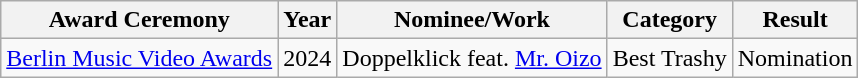<table class="wikitable">
<tr>
<th>Award Ceremony</th>
<th>Year</th>
<th>Nominee/Work</th>
<th>Category</th>
<th>Result</th>
</tr>
<tr>
<td><a href='#'>Berlin Music Video Awards</a></td>
<td>2024</td>
<td>Doppelklick feat. <a href='#'>Mr. Oizo</a></td>
<td>Best Trashy</td>
<td>Nomination</td>
</tr>
</table>
